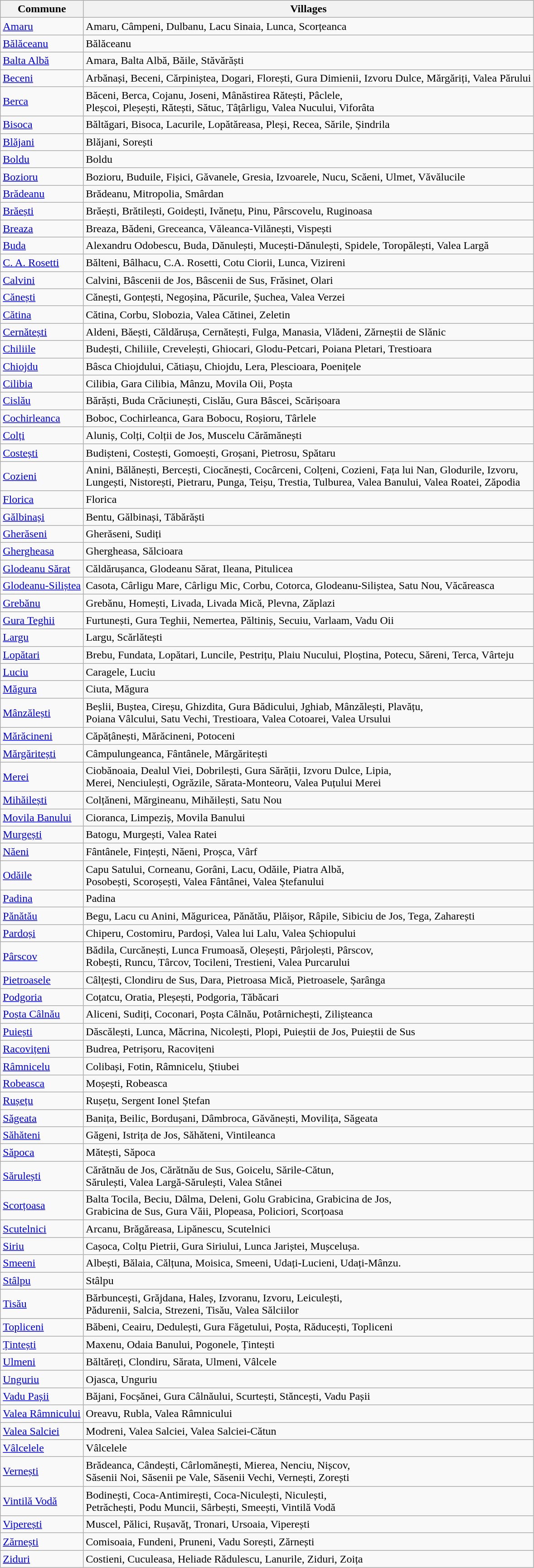<table class="wikitable">
<tr>
<th colspan=1>Commune</th>
<th colspan=3>Villages</th>
</tr>
<tr>
<td><a href='#'>Amaru</a></td>
<td>Amaru, Câmpeni, Dulbanu, Lacu Sinaia, Lunca, Scorțeanca</td>
</tr>
<tr>
<td><a href='#'>Bălăceanu</a></td>
<td>Bălăceanu</td>
</tr>
<tr>
<td><a href='#'>Balta Albă</a></td>
<td>Amara, Balta Albă, Băile, Stăvărăști</td>
</tr>
<tr>
<td><a href='#'>Beceni</a></td>
<td>Arbănași, Beceni, Cărpiniștea, Dogari, Florești, Gura Dimienii, Izvoru Dulce, Mărgăriți, Valea Părului</td>
</tr>
<tr>
<td><a href='#'>Berca</a></td>
<td>Băceni, Berca, Cojanu, Joseni, Mânăstirea Rătești, Pâclele,<br>Pleșcoi, Pleșești, Rătești, Sătuc, Tâțârligu, Valea Nucului, Viforâta</td>
</tr>
<tr>
<td><a href='#'>Bisoca</a></td>
<td>Băltăgari, Bisoca, Lacurile, Lopătăreasa, Pleși, Recea, Sările, Șindrila</td>
</tr>
<tr>
<td><a href='#'>Blăjani</a></td>
<td>Blăjani, Sorești</td>
</tr>
<tr>
<td><a href='#'>Boldu</a></td>
<td>Boldu</td>
</tr>
<tr>
<td><a href='#'>Bozioru</a></td>
<td>Bozioru, Buduile, Fișici, Găvanele, Gresia, Izvoarele, Nucu, Scăeni, Ulmet, Văvălucile</td>
</tr>
<tr>
<td><a href='#'>Brădeanu</a></td>
<td>Brădeanu, Mitropolia, Smârdan</td>
</tr>
<tr>
<td><a href='#'>Brăești</a></td>
<td>Brăești, Brătilești, Goidești, Ivănețu, Pinu, Pârscovelu, Ruginoasa</td>
</tr>
<tr>
<td><a href='#'>Breaza</a></td>
<td>Breaza, Bădeni, Greceanca, Văleanca-Vilănești, Vispești</td>
</tr>
<tr>
<td><a href='#'>Buda</a></td>
<td>Alexandru Odobescu, Buda, Dănulești, Mucești-Dănulești, Spidele, Toropălești, Valea Largă</td>
</tr>
<tr>
<td><a href='#'>C. A. Rosetti</a></td>
<td>Bălteni, Bâlhacu, C.A. Rosetti, Cotu Ciorii, Lunca, Vizireni</td>
</tr>
<tr>
<td><a href='#'>Calvini</a></td>
<td>Calvini, Bâscenii de Jos, Bâscenii de Sus, Frăsinet, Olari</td>
</tr>
<tr>
<td><a href='#'>Cănești</a></td>
<td>Cănești, Gonțești, Negoșina, Păcurile, Șuchea, Valea Verzei</td>
</tr>
<tr>
<td><a href='#'>Cătina</a></td>
<td>Cătina, Corbu, Slobozia, Valea Cătinei, Zeletin</td>
</tr>
<tr>
<td><a href='#'>Cernătești</a></td>
<td>Aldeni, Băești, Căldărușa, Cernătești, Fulga, Manasia, Vlădeni, Zărneștii de Slănic</td>
</tr>
<tr>
<td><a href='#'>Chiliile</a></td>
<td>Budești, Chiliile, Crevelești, Ghiocari, Glodu-Petcari, Poiana Pletari, Trestioara</td>
</tr>
<tr>
<td><a href='#'>Chiojdu</a></td>
<td>Bâsca Chiojdului, Cătiașu, Chiojdu, Lera, Plescioara, Poenițele</td>
</tr>
<tr>
<td><a href='#'>Cilibia</a></td>
<td>Cilibia, Gara Cilibia, Mânzu, Movila Oii, Poșta</td>
</tr>
<tr>
<td><a href='#'>Cislău</a></td>
<td>Bărăști, Buda Crăciunești, Cislău, Gura Bâscei, Scărișoara</td>
</tr>
<tr>
<td><a href='#'>Cochirleanca</a></td>
<td>Boboc, Cochirleanca, Gara Bobocu, Roșioru, Târlele</td>
</tr>
<tr>
<td><a href='#'>Colți</a></td>
<td>Aluniș, Colți, Colții de Jos, Muscelu Cărămănești</td>
</tr>
<tr>
<td><a href='#'>Costești</a></td>
<td>Budișteni, Costești, Gomoești, Groșani, Pietrosu, Spătaru</td>
</tr>
<tr>
<td><a href='#'>Cozieni</a></td>
<td>Anini, Bălănești, Bercești, Ciocănești, Cocârceni, Colțeni, Cozieni, Fața lui Nan, Glodurile, Izvoru,<br>Lungești, Nistorești, Pietraru, Punga, Teișu, Trestia, Tulburea, Valea Banului, Valea Roatei, Zăpodia</td>
</tr>
<tr>
<td><a href='#'>Florica</a></td>
<td>Florica</td>
</tr>
<tr>
<td><a href='#'>Gălbinași</a></td>
<td>Bentu, Gălbinași, Tăbărăști</td>
</tr>
<tr>
<td><a href='#'>Gherăseni</a></td>
<td>Gherăseni, Sudiți</td>
</tr>
<tr>
<td><a href='#'>Ghergheasa</a></td>
<td>Ghergheasa, Sălcioara</td>
</tr>
<tr>
<td><a href='#'>Glodeanu Sărat</a></td>
<td>Căldărușanca, Glodeanu Sărat, Ileana, Pitulicea</td>
</tr>
<tr>
<td><a href='#'>Glodeanu-Siliștea</a></td>
<td>Casota, Cârligu Mare, Cârligu Mic, Corbu, Cotorca, Glodeanu-Siliștea, Satu Nou, Văcăreasca</td>
</tr>
<tr>
<td><a href='#'>Grebănu</a></td>
<td>Grebănu, Homești, Livada, Livada Mică, Plevna, Zăplazi</td>
</tr>
<tr>
<td><a href='#'>Gura Teghii</a></td>
<td>Furtunești, Gura Teghii, Nemertea, Păltiniș, Secuiu, Varlaam, Vadu Oii</td>
</tr>
<tr>
<td><a href='#'>Largu</a></td>
<td>Largu, Scărlătești</td>
</tr>
<tr>
<td><a href='#'>Lopătari</a></td>
<td>Brebu, Fundata, Lopătari, Luncile, Pestrițu, Plaiu Nucului, Ploștina, Potecu, Săreni, Terca, Vârteju</td>
</tr>
<tr>
<td><a href='#'>Luciu</a></td>
<td>Caragele, Luciu</td>
</tr>
<tr>
<td><a href='#'>Măgura</a></td>
<td>Ciuta, Măgura</td>
</tr>
<tr>
<td><a href='#'>Mânzălești</a></td>
<td>Beșlii, Buștea, Cireșu, Ghizdita, Gura Bădicului, Jghiab, Mânzălești, Plavățu,<br>Poiana Vâlcului, Satu Vechi, Trestioara, Valea Cotoarei, Valea Ursului</td>
</tr>
<tr>
<td><a href='#'>Mărăcineni</a></td>
<td>Căpățânești, Mărăcineni, Potoceni</td>
</tr>
<tr>
<td><a href='#'>Mărgăritești</a></td>
<td>Câmpulungeanca, Fântânele, Mărgăritești</td>
</tr>
<tr>
<td><a href='#'>Merei</a></td>
<td>Ciobănoaia, Dealul Viei, Dobrilești, Gura Sărății, Izvoru Dulce, Lipia,<br>Merei, Nenciulești, Ogrăzile, Sărata-Monteoru, Valea Puțului Merei</td>
</tr>
<tr>
<td><a href='#'>Mihăilești</a></td>
<td>Colțăneni, Mărgineanu, Mihăilești, Satu Nou</td>
</tr>
<tr>
<td><a href='#'>Movila Banului</a></td>
<td>Cioranca, Limpeziș, Movila Banului</td>
</tr>
<tr>
<td><a href='#'>Murgești</a></td>
<td>Batogu, Murgești, Valea Ratei</td>
</tr>
<tr>
<td><a href='#'>Năeni</a></td>
<td>Fântânele, Fințești, Năeni, Proșca, Vârf</td>
</tr>
<tr>
<td><a href='#'>Odăile</a></td>
<td>Capu Satului, Corneanu, Gorâni, Lacu, Odăile, Piatra Albă,<br>Posobești, Scoroșești, Valea Fântânei, Valea Ștefanului</td>
</tr>
<tr>
<td><a href='#'>Padina</a></td>
<td>Padina</td>
</tr>
<tr>
<td><a href='#'>Pănătău</a></td>
<td>Begu, Lacu cu Anini, Măguricea, Pănătău, Plăișor, Râpile, Sibiciu de Jos, Tega, Zaharești</td>
</tr>
<tr>
<td><a href='#'>Pardoși</a></td>
<td>Chiperu, Costomiru, Pardoși, Valea lui Lalu, Valea Șchiopului</td>
</tr>
<tr>
<td><a href='#'>Pârscov</a></td>
<td>Bădila, Curcănești, Lunca Frumoasă, Oleșești, Pârjolești, Pârscov,<br>Robești, Runcu, Târcov, Tocileni, Trestieni, Valea Purcarului</td>
</tr>
<tr>
<td><a href='#'>Pietroasele</a></td>
<td>Câlțești, Clondiru de Sus, Dara, Pietroasa Mică, Pietroasele, Șarânga</td>
</tr>
<tr>
<td><a href='#'>Podgoria</a></td>
<td>Coțatcu, Oratia, Pleșești, Podgoria, Tăbăcari</td>
</tr>
<tr>
<td><a href='#'>Poșta Câlnău</a></td>
<td>Aliceni, Sudiți, Coconari, Poșta Câlnău, Potârnichești, Zilișteanca</td>
</tr>
<tr>
<td><a href='#'>Puiești</a></td>
<td>Dăscălești, Lunca, Măcrina, Nicolești, Plopi, Puieștii de Jos, Puieștii de Sus</td>
</tr>
<tr>
<td><a href='#'>Racovițeni</a></td>
<td>Budrea, Petrișoru, Racovițeni</td>
</tr>
<tr>
<td><a href='#'>Râmnicelu</a></td>
<td>Colibași, Fotin, Râmnicelu, Știubei</td>
</tr>
<tr>
<td><a href='#'>Robeasca</a></td>
<td>Moșești, Robeasca</td>
</tr>
<tr>
<td><a href='#'>Rușețu</a></td>
<td>Rușețu, Sergent Ionel Ștefan</td>
</tr>
<tr>
<td><a href='#'>Săgeata</a></td>
<td>Banița, Beilic, Bordușani, Dâmbroca, Găvănești, Movilița, Săgeata</td>
</tr>
<tr>
<td><a href='#'>Săhăteni</a></td>
<td>Găgeni, Istrița de Jos, Săhăteni, Vintileanca</td>
</tr>
<tr>
<td><a href='#'>Săpoca</a></td>
<td>Mătești, Săpoca</td>
</tr>
<tr>
<td><a href='#'>Sărulești</a></td>
<td>Cărătnău de Jos, Cărătnău de Sus, Goicelu, Sările-Cătun,<br>Sărulești, Valea Largă-Sărulești, Valea Stânei</td>
</tr>
<tr>
<td><a href='#'>Scorțoasa</a></td>
<td>Balta Tocila, Beciu, Dâlma, Deleni, Golu Grabicina, Grabicina de Jos,<br>Grabicina de Sus, Gura Văii, Plopeasa, Policiori, Scorțoasa</td>
</tr>
<tr>
<td><a href='#'>Scutelnici</a></td>
<td>Arcanu, Brăgăreasa, Lipănescu, Scutelnici</td>
</tr>
<tr>
<td><a href='#'>Siriu</a></td>
<td>Cașoca, Colțu Pietrii, Gura Siriului, Lunca Jariștei, Mușcelușa.</td>
</tr>
<tr>
<td><a href='#'>Smeeni</a></td>
<td>Albești, Bălaia, Călțuna, Moisica, Smeeni, Udați-Lucieni, Udați-Mânzu.</td>
</tr>
<tr>
<td><a href='#'>Stâlpu</a></td>
<td>Stâlpu</td>
</tr>
<tr>
<td><a href='#'>Tisău</a></td>
<td>Bărbuncești, Grăjdana, Haleș, Izvoranu, Izvoru, Leiculești,<br>Pădurenii, Salcia, Strezeni, Tisău, Valea Sălciilor</td>
</tr>
<tr>
<td><a href='#'>Topliceni</a></td>
<td>Băbeni, Ceairu, Dedulești, Gura Făgetului, Poșta, Răducești, Topliceni</td>
</tr>
<tr>
<td><a href='#'>Țintești</a></td>
<td>Maxenu, Odaia Banului, Pogonele, Țintești</td>
</tr>
<tr>
<td><a href='#'>Ulmeni</a></td>
<td>Băltăreți, Clondiru, Sărata, Ulmeni, Vâlcele</td>
</tr>
<tr>
<td><a href='#'>Unguriu</a></td>
<td>Ojasca, Unguriu</td>
</tr>
<tr>
<td><a href='#'>Vadu Pașii</a></td>
<td>Băjani, Focșănei, Gura Câlnăului, Scurtești, Stăncești, Vadu Pașii</td>
</tr>
<tr>
<td><a href='#'>Valea Râmnicului</a></td>
<td>Oreavu, Rubla, Valea Râmnicului</td>
</tr>
<tr>
<td><a href='#'>Valea Salciei</a></td>
<td>Modreni, Valea Salciei, Valea Salciei-Cătun</td>
</tr>
<tr>
<td><a href='#'>Vâlcelele</a></td>
<td>Vâlcelele</td>
</tr>
<tr>
<td><a href='#'>Vernești</a></td>
<td>Brădeanca, Cândești, Cârlomănești, Mierea, Nenciu, Nișcov,<br>Săsenii Noi, Săsenii pe Vale, Săsenii Vechi, Vernești, Zorești</td>
</tr>
<tr>
<td><a href='#'>Vintilă Vodă</a></td>
<td>Bodinești, Coca-Antimirești, Coca-Niculești, Niculești,<br>Petrăchești, Podu Muncii, Sârbești, Smeești, Vintilă Vodă</td>
</tr>
<tr>
<td><a href='#'>Viperești</a></td>
<td>Muscel, Pălici, Rușavăț, Tronari, Ursoaia, Viperești</td>
</tr>
<tr>
<td><a href='#'>Zărnești</a></td>
<td>Comisoaia, Fundeni, Pruneni, Vadu Sorești, Zărnești</td>
</tr>
<tr>
<td><a href='#'>Ziduri</a></td>
<td>Costieni, Cuculeasa, Heliade Rădulescu, Lanurile, Ziduri, Zoița</td>
</tr>
</table>
